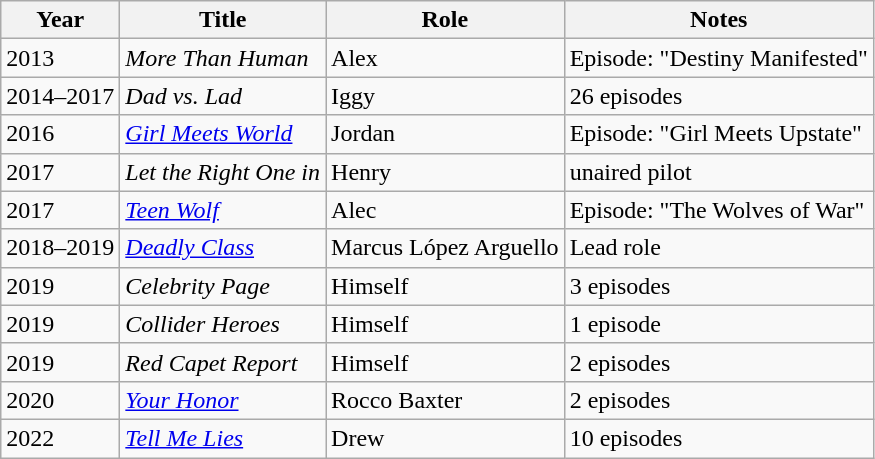<table class="wikitable sortable">
<tr>
<th>Year</th>
<th>Title</th>
<th>Role</th>
<th class="unsortable">Notes</th>
</tr>
<tr>
<td>2013</td>
<td><em>More Than Human</em></td>
<td>Alex</td>
<td>Episode: "Destiny Manifested"</td>
</tr>
<tr>
<td>2014–2017</td>
<td><em>Dad vs. Lad</em></td>
<td>Iggy</td>
<td>26 episodes</td>
</tr>
<tr>
<td>2016</td>
<td><em><a href='#'>Girl Meets World</a></em></td>
<td>Jordan</td>
<td>Episode: "Girl Meets Upstate"</td>
</tr>
<tr>
<td>2017</td>
<td><em>Let the Right One in</em></td>
<td>Henry</td>
<td>unaired pilot</td>
</tr>
<tr>
<td>2017</td>
<td><em><a href='#'>Teen Wolf</a></em></td>
<td>Alec</td>
<td>Episode: "The Wolves of War"</td>
</tr>
<tr>
<td>2018–2019</td>
<td><em><a href='#'>Deadly Class</a></em></td>
<td>Marcus López Arguello</td>
<td>Lead role</td>
</tr>
<tr>
<td>2019</td>
<td><em>Celebrity Page</em></td>
<td>Himself</td>
<td>3 episodes</td>
</tr>
<tr>
<td>2019</td>
<td><em>Collider Heroes</em></td>
<td>Himself</td>
<td>1 episode</td>
</tr>
<tr>
<td>2019</td>
<td><em>Red Capet Report</em></td>
<td>Himself</td>
<td>2 episodes</td>
</tr>
<tr>
<td>2020</td>
<td><em><a href='#'>Your Honor</a></em></td>
<td>Rocco Baxter</td>
<td>2 episodes</td>
</tr>
<tr>
<td>2022</td>
<td><em><a href='#'>Tell Me Lies</a></em></td>
<td>Drew</td>
<td>10 episodes</td>
</tr>
</table>
